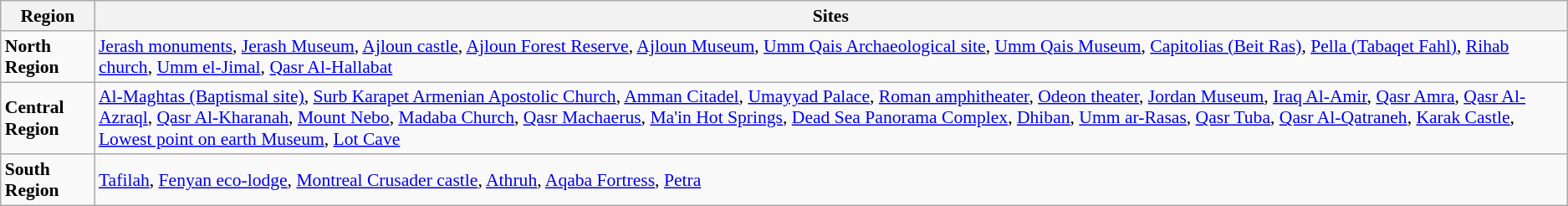<table class="wikitable" style="font-size:90%">
<tr>
<th>Region</th>
<th>Sites</th>
</tr>
<tr>
<td><strong>North Region</strong></td>
<td><a href='#'>Jerash monuments</a>, <a href='#'>Jerash Museum</a>, <a href='#'>Ajloun castle</a>, <a href='#'>Ajloun Forest Reserve</a>, <a href='#'>Ajloun Museum</a>, <a href='#'>Umm Qais Archaeological site</a>, <a href='#'>Umm Qais Museum</a>, <a href='#'>Capitolias (Beit Ras)</a>, <a href='#'>Pella (Tabaqet Fahl)</a>, <a href='#'>Rihab church</a>, <a href='#'>Umm el-Jimal</a>, <a href='#'>Qasr Al-Hallabat</a></td>
</tr>
<tr>
<td><strong>Central Region</strong></td>
<td><a href='#'>Al-Maghtas (Baptismal site)</a>, <a href='#'>Surb Karapet Armenian Apostolic Church</a>, <a href='#'>Amman Citadel</a>, <a href='#'>Umayyad Palace</a>, <a href='#'>Roman amphitheater</a>, <a href='#'>Odeon theater</a>, <a href='#'>Jordan Museum</a>, <a href='#'>Iraq Al-Amir</a>, <a href='#'>Qasr Amra</a>, <a href='#'>Qasr Al-Azraql</a>, <a href='#'>Qasr Al-Kharanah</a>, <a href='#'>Mount Nebo</a>, <a href='#'>Madaba Church</a>, <a href='#'>Qasr Machaerus</a>, <a href='#'>Ma'in Hot Springs</a>, <a href='#'>Dead Sea Panorama Complex</a>, <a href='#'>Dhiban</a>, <a href='#'>Umm ar-Rasas</a>, <a href='#'>Qasr Tuba</a>, <a href='#'>Qasr Al-Qatraneh</a>, <a href='#'>Karak Castle</a>, <a href='#'>Lowest point on earth Museum</a>, <a href='#'>Lot Cave</a></td>
</tr>
<tr>
<td><strong>South Region</strong></td>
<td><a href='#'>Tafilah</a>, <a href='#'>Fenyan eco-lodge</a>, <a href='#'>Montreal Crusader castle</a>, <a href='#'>Athruh</a>, <a href='#'>Aqaba Fortress</a>, <a href='#'>Petra</a></td>
</tr>
</table>
